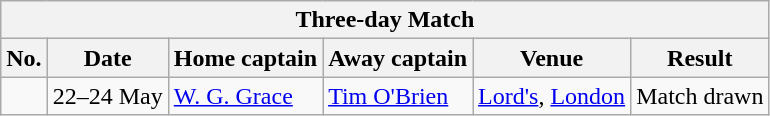<table class="wikitable">
<tr>
<th colspan="9">Three-day Match</th>
</tr>
<tr>
<th>No.</th>
<th>Date</th>
<th>Home captain</th>
<th>Away captain</th>
<th>Venue</th>
<th>Result</th>
</tr>
<tr>
<td></td>
<td>22–24 May</td>
<td><a href='#'>W. G. Grace</a></td>
<td><a href='#'>Tim O'Brien</a></td>
<td><a href='#'>Lord's</a>, <a href='#'>London</a></td>
<td>Match drawn</td>
</tr>
</table>
